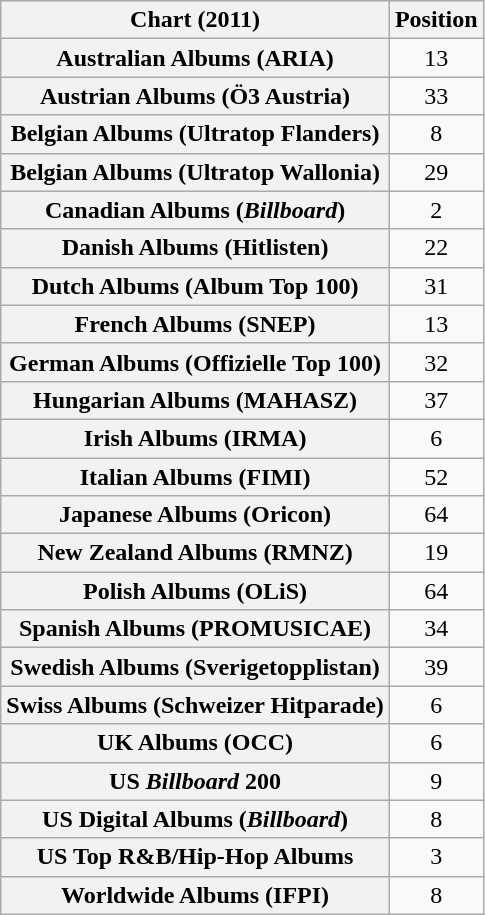<table class="wikitable plainrowheaders sortable" style="text-align:center;">
<tr>
<th scope="col">Chart (2011)</th>
<th scope="col">Position</th>
</tr>
<tr>
<th scope="row">Australian Albums (ARIA)</th>
<td>13</td>
</tr>
<tr>
<th scope="row">Austrian Albums (Ö3 Austria)</th>
<td>33</td>
</tr>
<tr>
<th scope="row">Belgian Albums (Ultratop Flanders) </th>
<td>8</td>
</tr>
<tr>
<th scope="row">Belgian Albums (Ultratop Wallonia)</th>
<td>29</td>
</tr>
<tr>
<th scope="row">Canadian Albums (<em>Billboard</em>)</th>
<td>2</td>
</tr>
<tr>
<th scope="row">Danish Albums (Hitlisten)</th>
<td>22</td>
</tr>
<tr>
<th scope="row">Dutch Albums (Album Top 100)</th>
<td>31</td>
</tr>
<tr>
<th scope="row">French Albums (SNEP)</th>
<td>13</td>
</tr>
<tr>
<th scope="row">German Albums (Offizielle Top 100)</th>
<td align="center">32</td>
</tr>
<tr>
<th scope="row">Hungarian Albums (MAHASZ)</th>
<td>37</td>
</tr>
<tr>
<th scope="row">Irish Albums (IRMA)</th>
<td>6</td>
</tr>
<tr>
<th scope="row">Italian Albums (FIMI)</th>
<td>52</td>
</tr>
<tr>
<th scope="row">Japanese Albums (Oricon)</th>
<td>64</td>
</tr>
<tr>
<th scope="row">New Zealand Albums (RMNZ)</th>
<td>19</td>
</tr>
<tr>
<th scope="row">Polish Albums (OLiS)</th>
<td>64</td>
</tr>
<tr>
<th scope="row">Spanish Albums (PROMUSICAE)</th>
<td>34</td>
</tr>
<tr>
<th scope="row">Swedish Albums (Sverigetopplistan)</th>
<td>39</td>
</tr>
<tr>
<th scope="row">Swiss Albums (Schweizer Hitparade)</th>
<td>6</td>
</tr>
<tr>
<th scope="row">UK Albums (OCC)</th>
<td>6</td>
</tr>
<tr>
<th scope="row">US <em>Billboard</em> 200</th>
<td>9</td>
</tr>
<tr>
<th scope="row">US Digital Albums (<em>Billboard</em>)</th>
<td>8</td>
</tr>
<tr>
<th scope="row">US Top R&B/Hip-Hop Albums</th>
<td>3</td>
</tr>
<tr>
<th scope="row">Worldwide Albums (IFPI)</th>
<td style="text-align:center;">8</td>
</tr>
</table>
